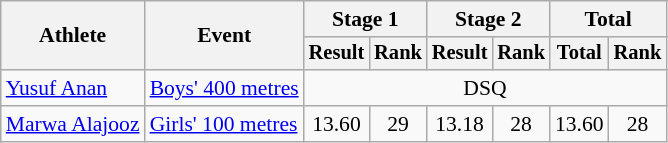<table class="wikitable" style="font-size:90%">
<tr>
<th rowspan=2>Athlete</th>
<th rowspan=2>Event</th>
<th colspan=2>Stage 1</th>
<th colspan=2>Stage 2</th>
<th colspan=2>Total</th>
</tr>
<tr style="font-size:95%">
<th>Result</th>
<th>Rank</th>
<th>Result</th>
<th>Rank</th>
<th>Total</th>
<th>Rank</th>
</tr>
<tr align=center>
<td align=left><a href='#'>Yusuf Anan</a></td>
<td align=left><a href='#'>Boys' 400 metres</a></td>
<td colspan=6>DSQ</td>
</tr>
<tr align=center>
<td align=left><a href='#'>Marwa Alajooz</a></td>
<td align=left><a href='#'>Girls' 100 metres</a></td>
<td>13.60</td>
<td>29</td>
<td>13.18</td>
<td>28</td>
<td>13.60</td>
<td>28</td>
</tr>
</table>
